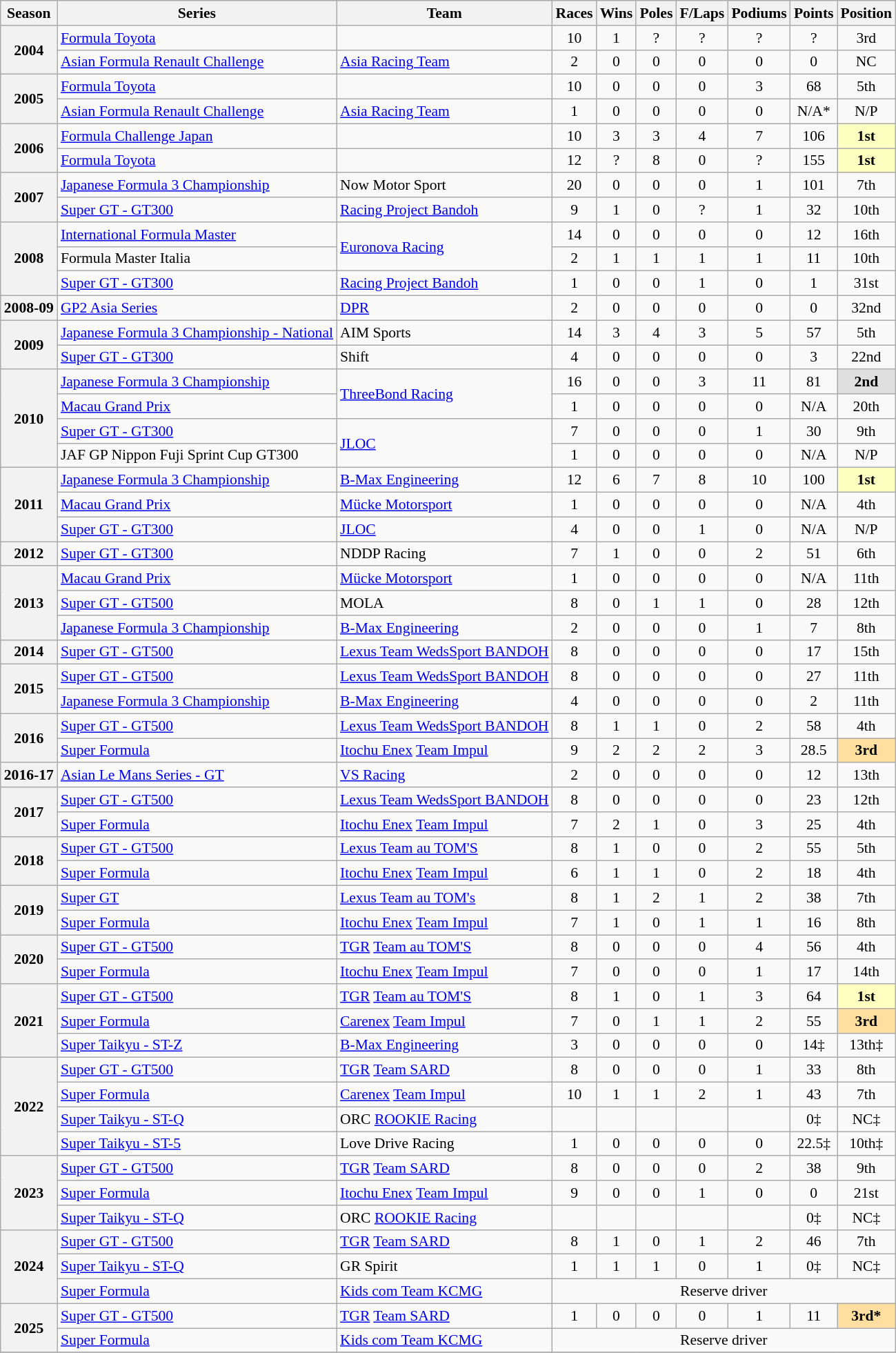<table class="wikitable" style="font-size: 90%; text-align:center">
<tr>
<th>Season</th>
<th>Series</th>
<th>Team</th>
<th>Races</th>
<th>Wins</th>
<th>Poles</th>
<th>F/Laps</th>
<th>Podiums</th>
<th>Points</th>
<th>Position</th>
</tr>
<tr>
<th rowspan="2">2004</th>
<td align=left><a href='#'>Formula Toyota</a></td>
<td></td>
<td>10</td>
<td>1</td>
<td>?</td>
<td>?</td>
<td>?</td>
<td>?</td>
<td>3rd</td>
</tr>
<tr>
<td align="left"><a href='#'>Asian Formula Renault Challenge</a></td>
<td align="left"><a href='#'>Asia Racing Team</a></td>
<td>2</td>
<td>0</td>
<td>0</td>
<td>0</td>
<td>0</td>
<td>0</td>
<td>NC</td>
</tr>
<tr>
<th rowspan=2>2005</th>
<td align=left><a href='#'>Formula Toyota</a></td>
<td></td>
<td>10</td>
<td>0</td>
<td>0</td>
<td>0</td>
<td>3</td>
<td>68</td>
<td>5th</td>
</tr>
<tr>
<td align=left><a href='#'>Asian Formula Renault Challenge</a></td>
<td align=left><a href='#'>Asia Racing Team</a></td>
<td>1</td>
<td>0</td>
<td>0</td>
<td>0</td>
<td>0</td>
<td>N/A*</td>
<td>N/P</td>
</tr>
<tr>
<th rowspan=2>2006</th>
<td align=left><a href='#'>Formula Challenge Japan</a></td>
<td></td>
<td>10</td>
<td>3</td>
<td>3</td>
<td>4</td>
<td>7</td>
<td>106</td>
<td style="background:#FBFFBF;"><strong>1st</strong></td>
</tr>
<tr>
<td align=left><a href='#'>Formula Toyota</a></td>
<td></td>
<td>12</td>
<td>?</td>
<td>8</td>
<td>0</td>
<td>?</td>
<td>155</td>
<td style="background:#FBFFBF;"><strong>1st</strong></td>
</tr>
<tr>
<th rowspan=2>2007</th>
<td align=left><a href='#'>Japanese Formula 3 Championship</a></td>
<td align=left>Now Motor Sport</td>
<td>20</td>
<td>0</td>
<td>0</td>
<td>0</td>
<td>1</td>
<td>101</td>
<td>7th</td>
</tr>
<tr>
<td align=left><a href='#'>Super GT - GT300</a></td>
<td align=left><a href='#'>Racing Project Bandoh</a></td>
<td>9</td>
<td>1</td>
<td>0</td>
<td>?</td>
<td>1</td>
<td>32</td>
<td>10th</td>
</tr>
<tr>
<th rowspan=3>2008</th>
<td align=left><a href='#'>International Formula Master</a></td>
<td align=left rowspan=2><a href='#'>Euronova Racing</a></td>
<td>14</td>
<td>0</td>
<td>0</td>
<td>0</td>
<td>0</td>
<td>12</td>
<td>16th</td>
</tr>
<tr>
<td align=left>Formula Master Italia</td>
<td>2</td>
<td>1</td>
<td>1</td>
<td>1</td>
<td>1</td>
<td>11</td>
<td>10th</td>
</tr>
<tr>
<td align=left><a href='#'>Super GT - GT300</a></td>
<td align=left><a href='#'>Racing Project Bandoh</a></td>
<td>1</td>
<td>0</td>
<td>0</td>
<td>1</td>
<td>0</td>
<td>1</td>
<td>31st</td>
</tr>
<tr>
<th>2008-09</th>
<td align=left><a href='#'>GP2 Asia Series</a></td>
<td align=left><a href='#'>DPR</a></td>
<td>2</td>
<td>0</td>
<td>0</td>
<td>0</td>
<td>0</td>
<td>0</td>
<td>32nd</td>
</tr>
<tr>
<th rowspan=2>2009</th>
<td align=left><a href='#'>Japanese Formula 3 Championship - National</a></td>
<td align=left>AIM Sports</td>
<td>14</td>
<td>3</td>
<td>4</td>
<td>3</td>
<td>5</td>
<td>57</td>
<td>5th</td>
</tr>
<tr>
<td align=left><a href='#'>Super GT - GT300</a></td>
<td align=left>Shift</td>
<td>4</td>
<td>0</td>
<td>0</td>
<td>0</td>
<td>0</td>
<td>3</td>
<td>22nd</td>
</tr>
<tr>
<th rowspan=4>2010</th>
<td align=left><a href='#'>Japanese Formula 3 Championship</a></td>
<td align=left rowspan=2><a href='#'>ThreeBond Racing</a></td>
<td>16</td>
<td>0</td>
<td>0</td>
<td>3</td>
<td>11</td>
<td>81</td>
<td style="background:#DFDFDF;"><strong>2nd</strong></td>
</tr>
<tr>
<td align=left><a href='#'>Macau Grand Prix</a></td>
<td>1</td>
<td>0</td>
<td>0</td>
<td>0</td>
<td>0</td>
<td>N/A</td>
<td>20th</td>
</tr>
<tr>
<td align=left><a href='#'>Super GT - GT300</a></td>
<td align=left rowspan=2><a href='#'>JLOC</a></td>
<td>7</td>
<td>0</td>
<td>0</td>
<td>0</td>
<td>1</td>
<td>30</td>
<td>9th</td>
</tr>
<tr>
<td align=left>JAF GP Nippon Fuji Sprint Cup GT300</td>
<td>1</td>
<td>0</td>
<td>0</td>
<td>0</td>
<td>0</td>
<td>N/A</td>
<td>N/P</td>
</tr>
<tr>
<th rowspan=3>2011</th>
<td align=left><a href='#'>Japanese Formula 3 Championship</a></td>
<td align=left><a href='#'>B-Max Engineering</a></td>
<td>12</td>
<td>6</td>
<td>7</td>
<td>8</td>
<td>10</td>
<td>100</td>
<td style="background:#FBFFBF;"><strong>1st</strong></td>
</tr>
<tr>
<td align=left><a href='#'>Macau Grand Prix</a></td>
<td align=left><a href='#'>Mücke Motorsport</a></td>
<td>1</td>
<td>0</td>
<td>0</td>
<td>0</td>
<td>0</td>
<td>N/A</td>
<td>4th</td>
</tr>
<tr>
<td align=left><a href='#'>Super GT - GT300</a></td>
<td align=left><a href='#'>JLOC</a></td>
<td>4</td>
<td>0</td>
<td>0</td>
<td>1</td>
<td>0</td>
<td>N/A</td>
<td>N/P</td>
</tr>
<tr>
<th>2012</th>
<td align=left><a href='#'>Super GT - GT300</a></td>
<td align=left>NDDP Racing</td>
<td>7</td>
<td>1</td>
<td>0</td>
<td>0</td>
<td>2</td>
<td>51</td>
<td>6th</td>
</tr>
<tr>
<th rowspan="3">2013</th>
<td align="left"><a href='#'>Macau Grand Prix</a></td>
<td align="left"><a href='#'>Mücke Motorsport</a></td>
<td>1</td>
<td>0</td>
<td>0</td>
<td>0</td>
<td>0</td>
<td>N/A</td>
<td>11th</td>
</tr>
<tr>
<td align="left"><a href='#'>Super GT - GT500</a></td>
<td align="left">MOLA</td>
<td>8</td>
<td>0</td>
<td>1</td>
<td>1</td>
<td>0</td>
<td>28</td>
<td>12th</td>
</tr>
<tr>
<td align="left"><a href='#'>Japanese Formula 3 Championship</a></td>
<td align="left"><a href='#'>B-Max Engineering</a></td>
<td>2</td>
<td>0</td>
<td>0</td>
<td>0</td>
<td>1</td>
<td>7</td>
<td>8th</td>
</tr>
<tr>
<th>2014</th>
<td align="left"><a href='#'>Super GT - GT500</a></td>
<td align="left"><a href='#'>Lexus Team WedsSport BANDOH</a></td>
<td>8</td>
<td>0</td>
<td>0</td>
<td>0</td>
<td>0</td>
<td>17</td>
<td>15th</td>
</tr>
<tr>
<th rowspan="2">2015</th>
<td align="left"><a href='#'>Super GT - GT500</a></td>
<td align="left"><a href='#'>Lexus Team WedsSport BANDOH</a></td>
<td>8</td>
<td>0</td>
<td>0</td>
<td>0</td>
<td>0</td>
<td>27</td>
<td>11th</td>
</tr>
<tr>
<td align=left><a href='#'>Japanese Formula 3 Championship</a></td>
<td align=left><a href='#'>B-Max Engineering</a></td>
<td>4</td>
<td>0</td>
<td>0</td>
<td>0</td>
<td>0</td>
<td>2</td>
<td>11th</td>
</tr>
<tr>
<th rowspan="2">2016</th>
<td align="left"><a href='#'>Super GT - GT500</a></td>
<td align="left"><a href='#'>Lexus Team WedsSport BANDOH</a></td>
<td>8</td>
<td>1</td>
<td>1</td>
<td>0</td>
<td>2</td>
<td>58</td>
<td>4th</td>
</tr>
<tr>
<td align="left"><a href='#'>Super Formula</a></td>
<td align="left"><a href='#'>Itochu Enex</a> <a href='#'>Team Impul</a></td>
<td>9</td>
<td>2</td>
<td>2</td>
<td>2</td>
<td>3</td>
<td>28.5</td>
<td style="background:#FFDF9F;"><strong>3rd</strong></td>
</tr>
<tr>
<th>2016-17</th>
<td align=left><a href='#'>Asian Le Mans Series - GT</a></td>
<td align=left><a href='#'>VS Racing</a></td>
<td>2</td>
<td>0</td>
<td>0</td>
<td>0</td>
<td>0</td>
<td>12</td>
<td>13th</td>
</tr>
<tr>
<th rowspan="2">2017</th>
<td align="left"><a href='#'>Super GT - GT500</a></td>
<td align="left"><a href='#'>Lexus Team WedsSport BANDOH</a></td>
<td>8</td>
<td>0</td>
<td>0</td>
<td>0</td>
<td>0</td>
<td>23</td>
<td>12th</td>
</tr>
<tr>
<td align="left"><a href='#'>Super Formula</a></td>
<td align="left"><a href='#'>Itochu Enex</a> <a href='#'>Team Impul</a></td>
<td>7</td>
<td>2</td>
<td>1</td>
<td>0</td>
<td>3</td>
<td>25</td>
<td>4th</td>
</tr>
<tr>
<th rowspan="2">2018</th>
<td align="left"><a href='#'>Super GT - GT500</a></td>
<td align="left"><a href='#'>Lexus Team au TOM'S</a></td>
<td>8</td>
<td>1</td>
<td>0</td>
<td>0</td>
<td>2</td>
<td>55</td>
<td>5th</td>
</tr>
<tr>
<td align="left"><a href='#'>Super Formula</a></td>
<td align="left"><a href='#'>Itochu Enex</a> <a href='#'>Team Impul</a></td>
<td>6</td>
<td>1</td>
<td>1</td>
<td>0</td>
<td>2</td>
<td>18</td>
<td>4th</td>
</tr>
<tr>
<th rowspan="2">2019</th>
<td align="left"><a href='#'>Super GT</a></td>
<td align="left"><a href='#'>Lexus Team au TOM's</a></td>
<td>8</td>
<td>1</td>
<td>2</td>
<td>1</td>
<td>2</td>
<td>38</td>
<td>7th</td>
</tr>
<tr>
<td align="left"><a href='#'>Super Formula</a></td>
<td align="left"><a href='#'>Itochu Enex</a> <a href='#'>Team Impul</a></td>
<td>7</td>
<td>1</td>
<td>0</td>
<td>1</td>
<td>1</td>
<td>16</td>
<td>8th</td>
</tr>
<tr>
<th rowspan="2">2020</th>
<td align="left"><a href='#'>Super GT - GT500</a></td>
<td align="left"><a href='#'>TGR</a> <a href='#'>Team au TOM'S</a></td>
<td>8</td>
<td>0</td>
<td>0</td>
<td>0</td>
<td>4</td>
<td>56</td>
<td>4th</td>
</tr>
<tr>
<td align="left"><a href='#'>Super Formula</a></td>
<td align="left"><a href='#'>Itochu Enex</a> <a href='#'>Team Impul</a></td>
<td>7</td>
<td>0</td>
<td>0</td>
<td>0</td>
<td>1</td>
<td>17</td>
<td>14th</td>
</tr>
<tr>
<th rowspan="3">2021</th>
<td align="left"><a href='#'>Super GT - GT500</a></td>
<td align="left"><a href='#'>TGR</a> <a href='#'>Team au TOM'S</a></td>
<td>8</td>
<td>1</td>
<td>0</td>
<td>1</td>
<td>3</td>
<td>64</td>
<td style="background:#FFFFBF;"><strong>1st</strong></td>
</tr>
<tr>
<td align="left"><a href='#'>Super Formula</a></td>
<td align="left"><a href='#'>Carenex</a> <a href='#'>Team Impul</a></td>
<td>7</td>
<td>0</td>
<td>1</td>
<td>1</td>
<td>2</td>
<td>55</td>
<td style="background:#FFDF9F;"><strong>3rd</strong></td>
</tr>
<tr>
<td align=left><a href='#'>Super Taikyu - ST-Z</a></td>
<td align=left><a href='#'>B-Max Engineering</a></td>
<td>3</td>
<td>0</td>
<td>0</td>
<td>0</td>
<td>0</td>
<td>14‡</td>
<td>13th‡</td>
</tr>
<tr>
<th rowspan="4">2022</th>
<td align=left><a href='#'>Super GT - GT500</a></td>
<td align=left><a href='#'>TGR</a> <a href='#'>Team SARD</a></td>
<td>8</td>
<td>0</td>
<td>0</td>
<td>0</td>
<td>1</td>
<td>33</td>
<td>8th</td>
</tr>
<tr>
<td align=left><a href='#'>Super Formula</a></td>
<td align=left><a href='#'>Carenex</a> <a href='#'>Team Impul</a></td>
<td>10</td>
<td>1</td>
<td>1</td>
<td>2</td>
<td>1</td>
<td>43</td>
<td>7th</td>
</tr>
<tr>
<td align=left><a href='#'>Super Taikyu - ST-Q</a></td>
<td align=left>ORC <a href='#'>ROOKIE Racing</a></td>
<td></td>
<td></td>
<td></td>
<td></td>
<td></td>
<td>0‡</td>
<td>NC‡</td>
</tr>
<tr>
<td align=left><a href='#'>Super Taikyu - ST-5</a></td>
<td align=left>Love Drive Racing</td>
<td>1</td>
<td>0</td>
<td>0</td>
<td>0</td>
<td>0</td>
<td>22.5‡</td>
<td>10th‡</td>
</tr>
<tr>
<th rowspan="3">2023</th>
<td align=left><a href='#'>Super GT - GT500</a></td>
<td align=left><a href='#'>TGR</a> <a href='#'>Team SARD</a></td>
<td>8</td>
<td>0</td>
<td>0</td>
<td>0</td>
<td>2</td>
<td>38</td>
<td>9th</td>
</tr>
<tr>
<td align=left><a href='#'>Super Formula</a></td>
<td align=left><a href='#'>Itochu Enex</a> <a href='#'>Team Impul</a></td>
<td>9</td>
<td>0</td>
<td>0</td>
<td>1</td>
<td>0</td>
<td>0</td>
<td>21st</td>
</tr>
<tr>
<td align=left><a href='#'>Super Taikyu - ST-Q</a></td>
<td align=left>ORC <a href='#'>ROOKIE Racing</a></td>
<td></td>
<td></td>
<td></td>
<td></td>
<td></td>
<td>0‡</td>
<td>NC‡</td>
</tr>
<tr>
<th rowspan="3">2024</th>
<td align=left><a href='#'>Super GT - GT500</a></td>
<td align=left><a href='#'>TGR</a> <a href='#'>Team SARD</a></td>
<td>8</td>
<td>1</td>
<td>0</td>
<td>1</td>
<td>2</td>
<td>46</td>
<td>7th</td>
</tr>
<tr>
<td align=left><a href='#'>Super Taikyu - ST-Q</a></td>
<td align=left>GR Spirit</td>
<td>1</td>
<td>1</td>
<td>1</td>
<td>0</td>
<td>1</td>
<td>0‡</td>
<td>NC‡</td>
</tr>
<tr>
<td align=left><a href='#'>Super Formula</a></td>
<td align=left><a href='#'>Kids com Team KCMG</a></td>
<td colspan="7">Reserve driver</td>
</tr>
<tr>
<th rowspan="2">2025</th>
<td align=left><a href='#'>Super GT - GT500</a></td>
<td align=left><a href='#'>TGR</a> <a href='#'>Team SARD</a></td>
<td>1</td>
<td>0</td>
<td>0</td>
<td>0</td>
<td>1</td>
<td>11</td>
<td style="background:#FFDF9F;"><strong>3rd*</strong></td>
</tr>
<tr>
<td align=left><a href='#'>Super Formula</a></td>
<td align=left><a href='#'>Kids com Team KCMG</a></td>
<td colspan="7">Reserve driver</td>
</tr>
<tr>
</tr>
</table>
